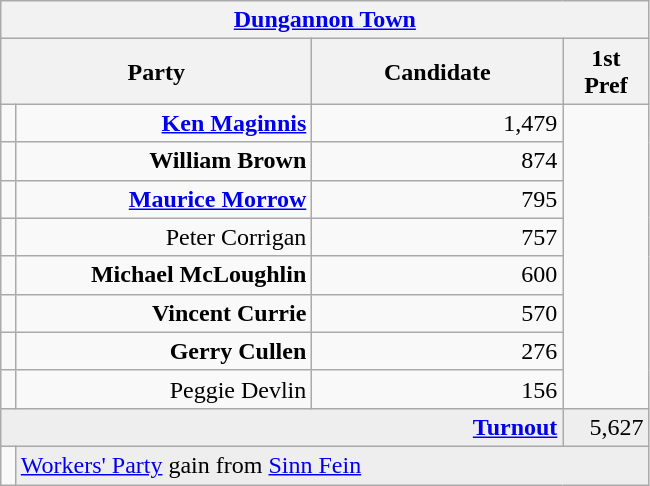<table class="wikitable">
<tr>
<th colspan="4" align="center"><a href='#'>Dungannon Town</a></th>
</tr>
<tr>
<th colspan="2" align="center" width=200>Party</th>
<th width=160>Candidate</th>
<th width=50>1st Pref</th>
</tr>
<tr>
<td></td>
<td align="right"><strong><a href='#'>Ken Maginnis</a></strong></td>
<td align="right">1,479</td>
</tr>
<tr>
<td></td>
<td align="right"><strong>William Brown</strong></td>
<td align="right">874</td>
</tr>
<tr>
<td></td>
<td align="right"><strong><a href='#'>Maurice Morrow</a></strong></td>
<td align="right">795</td>
</tr>
<tr>
<td></td>
<td align="right">Peter Corrigan</td>
<td align="right">757</td>
</tr>
<tr>
<td></td>
<td align="right"><strong>Michael McLoughlin</strong></td>
<td align="right">600</td>
</tr>
<tr>
<td></td>
<td align="right"><strong>Vincent Currie</strong></td>
<td align="right">570</td>
</tr>
<tr>
<td></td>
<td align="right"><strong>Gerry Cullen</strong></td>
<td align="right">276</td>
</tr>
<tr>
<td></td>
<td align="right">Peggie Devlin</td>
<td align="right">156</td>
</tr>
<tr bgcolor="EEEEEE">
<td colspan=3 align="right"><strong><a href='#'>Turnout</a></strong></td>
<td align="right">5,627</td>
</tr>
<tr>
<td bgcolor=></td>
<td colspan=3 bgcolor="EEEEEE"><a href='#'>Workers' Party</a> gain from <a href='#'>Sinn Fein</a></td>
</tr>
</table>
